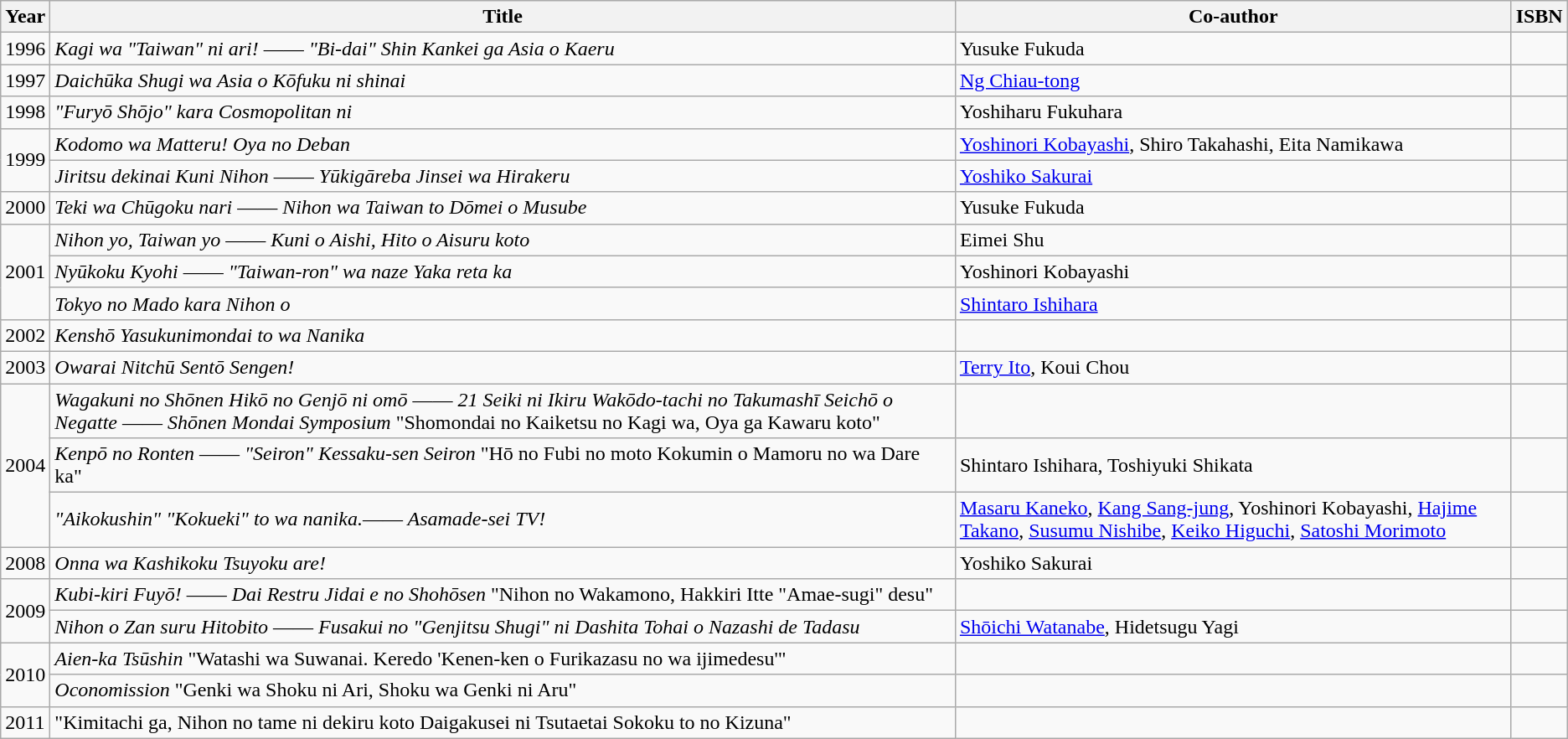<table class="wikitable">
<tr>
<th>Year</th>
<th>Title</th>
<th>Co-author</th>
<th>ISBN</th>
</tr>
<tr>
<td>1996</td>
<td><em>Kagi wa "Taiwan" ni ari! ―― "Bi-dai" Shin Kankei ga Asia o Kaeru</em></td>
<td>Yusuke Fukuda</td>
<td></td>
</tr>
<tr>
<td>1997</td>
<td><em>Daichūka Shugi wa Asia o Kōfuku ni shinai</em></td>
<td><a href='#'>Ng Chiau-tong</a></td>
<td></td>
</tr>
<tr>
<td>1998</td>
<td><em>"Furyō Shōjo" kara Cosmopolitan ni</em></td>
<td>Yoshiharu Fukuhara</td>
<td></td>
</tr>
<tr>
<td rowspan="2">1999</td>
<td><em>Kodomo wa Matteru! Oya no Deban</em></td>
<td><a href='#'>Yoshinori Kobayashi</a>, Shiro Takahashi, Eita Namikawa</td>
<td></td>
</tr>
<tr>
<td><em>Jiritsu dekinai Kuni Nihon ―― Yūkigāreba Jinsei wa Hirakeru</em></td>
<td><a href='#'>Yoshiko Sakurai</a></td>
<td></td>
</tr>
<tr>
<td>2000</td>
<td><em>Teki wa Chūgoku nari ―― Nihon wa Taiwan to Dōmei o Musube</em></td>
<td>Yusuke Fukuda</td>
<td></td>
</tr>
<tr>
<td rowspan="3">2001</td>
<td><em>Nihon yo, Taiwan yo ―― Kuni o Aishi, Hito o Aisuru koto</em></td>
<td>Eimei Shu</td>
<td></td>
</tr>
<tr>
<td><em>Nyūkoku Kyohi ―― "Taiwan-ron" wa naze Yaka reta ka</em></td>
<td>Yoshinori Kobayashi</td>
<td></td>
</tr>
<tr>
<td><em>Tokyo no Mado kara Nihon o</em></td>
<td><a href='#'>Shintaro Ishihara</a></td>
<td></td>
</tr>
<tr>
<td>2002</td>
<td><em>Kenshō Yasukunimondai to wa Nanika</em></td>
<td></td>
<td></td>
</tr>
<tr>
<td>2003</td>
<td><em>Owarai Nitchū Sentō Sengen!</em></td>
<td><a href='#'>Terry Ito</a>, Koui Chou</td>
<td></td>
</tr>
<tr>
<td rowspan="3">2004</td>
<td><em>Wagakuni no Shōnen Hikō no Genjō ni omō ―― 21 Seiki ni Ikiru Wakōdo-tachi no Takumashī Seichō o Negatte ―― Shōnen Mondai Symposium</em> "Shomondai no Kaiketsu no Kagi wa, Oya ga Kawaru koto"</td>
<td></td>
<td></td>
</tr>
<tr>
<td><em>Kenpō no Ronten ―― "Seiron" Kessaku-sen</em> <em>Seiron</em> "Hō no Fubi no moto Kokumin o Mamoru no wa Dare ka"</td>
<td>Shintaro Ishihara, Toshiyuki Shikata</td>
<td></td>
</tr>
<tr>
<td><em>"Aikokushin" "Kokueki" to wa nanika.―― Asamade-sei TV!</em></td>
<td><a href='#'>Masaru Kaneko</a>, <a href='#'>Kang Sang-jung</a>, Yoshinori Kobayashi, <a href='#'>Hajime Takano</a>, <a href='#'>Susumu Nishibe</a>, <a href='#'>Keiko Higuchi</a>, <a href='#'>Satoshi Morimoto</a></td>
<td></td>
</tr>
<tr>
<td>2008</td>
<td><em>Onna wa Kashikoku Tsuyoku are!</em></td>
<td>Yoshiko Sakurai</td>
<td></td>
</tr>
<tr>
<td rowspan="2">2009</td>
<td><em>Kubi-kiri Fuyō! ―― Dai Restru Jidai e no Shohōsen</em> "Nihon no Wakamono, Hakkiri Itte "Amae-sugi" desu"</td>
<td></td>
<td></td>
</tr>
<tr>
<td><em>Nihon o Zan suru Hitobito ―― Fusakui no "Genjitsu Shugi" ni Dashita Tohai o Nazashi de Tadasu</em></td>
<td><a href='#'>Shōichi Watanabe</a>, Hidetsugu Yagi</td>
<td></td>
</tr>
<tr>
<td rowspan="2">2010</td>
<td><em>Aien-ka Tsūshin</em> "Watashi wa Suwanai. Keredo 'Kenen-ken o Furikazasu no wa ijimedesu'"</td>
<td></td>
<td></td>
</tr>
<tr>
<td><em>Oconomission</em> "Genki wa Shoku ni Ari, Shoku wa Genki ni Aru"</td>
<td></td>
<td></td>
</tr>
<tr>
<td>2011</td>
<td>"Kimitachi ga, Nihon no tame ni dekiru koto Daigakusei ni Tsutaetai Sokoku to no Kizuna"</td>
<td></td>
<td></td>
</tr>
</table>
